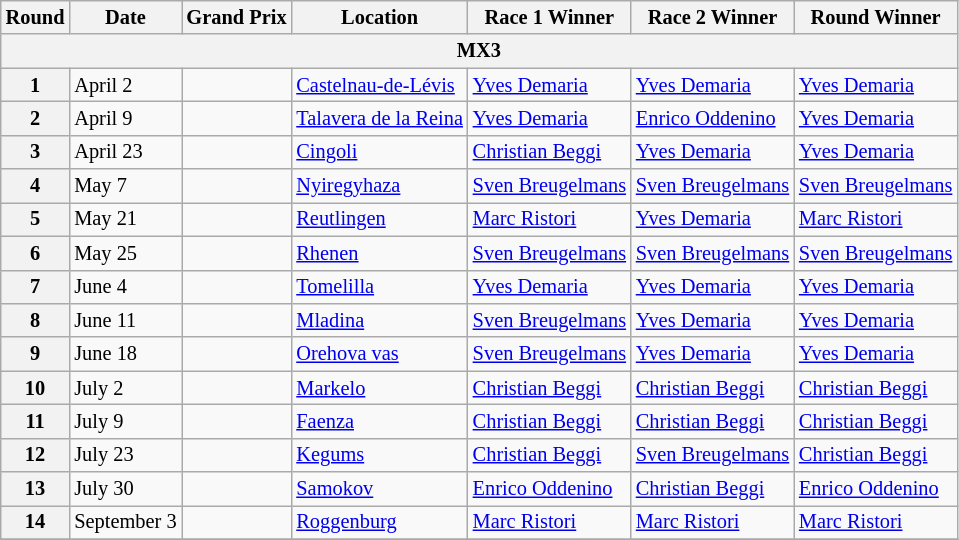<table class="wikitable" style="font-size: 85%;">
<tr>
<th>Round</th>
<th>Date</th>
<th>Grand Prix</th>
<th>Location</th>
<th>Race 1 Winner</th>
<th>Race 2 Winner</th>
<th>Round Winner</th>
</tr>
<tr>
<th colspan=7>MX3</th>
</tr>
<tr>
<th>1</th>
<td>April 2</td>
<td></td>
<td><a href='#'>Castelnau-de-Lévis</a></td>
<td> <a href='#'>Yves Demaria</a></td>
<td> <a href='#'>Yves Demaria</a></td>
<td> <a href='#'>Yves Demaria</a></td>
</tr>
<tr>
<th>2</th>
<td>April 9</td>
<td></td>
<td><a href='#'>Talavera de la Reina</a></td>
<td> <a href='#'>Yves Demaria</a></td>
<td> <a href='#'>Enrico Oddenino</a></td>
<td> <a href='#'>Yves Demaria</a></td>
</tr>
<tr>
<th>3</th>
<td>April 23</td>
<td></td>
<td><a href='#'>Cingoli</a></td>
<td> <a href='#'>Christian Beggi</a></td>
<td> <a href='#'>Yves Demaria</a></td>
<td> <a href='#'>Yves Demaria</a></td>
</tr>
<tr>
<th>4</th>
<td>May 7</td>
<td></td>
<td><a href='#'>Nyiregyhaza</a></td>
<td> <a href='#'>Sven Breugelmans</a></td>
<td> <a href='#'>Sven Breugelmans</a></td>
<td> <a href='#'>Sven Breugelmans</a></td>
</tr>
<tr>
<th>5</th>
<td>May 21</td>
<td></td>
<td><a href='#'>Reutlingen</a></td>
<td> <a href='#'>Marc Ristori</a></td>
<td> <a href='#'>Yves Demaria</a></td>
<td> <a href='#'>Marc Ristori</a></td>
</tr>
<tr>
<th>6</th>
<td>May 25</td>
<td></td>
<td><a href='#'>Rhenen</a></td>
<td> <a href='#'>Sven Breugelmans</a></td>
<td> <a href='#'>Sven Breugelmans</a></td>
<td> <a href='#'>Sven Breugelmans</a></td>
</tr>
<tr>
<th>7</th>
<td>June 4</td>
<td></td>
<td><a href='#'>Tomelilla</a></td>
<td> <a href='#'>Yves Demaria</a></td>
<td> <a href='#'>Yves Demaria</a></td>
<td> <a href='#'>Yves Demaria</a></td>
</tr>
<tr>
<th>8</th>
<td>June 11</td>
<td></td>
<td><a href='#'>Mladina</a></td>
<td> <a href='#'>Sven Breugelmans</a></td>
<td> <a href='#'>Yves Demaria</a></td>
<td> <a href='#'>Yves Demaria</a></td>
</tr>
<tr>
<th>9</th>
<td>June 18</td>
<td></td>
<td><a href='#'>Orehova vas</a></td>
<td> <a href='#'>Sven Breugelmans</a></td>
<td> <a href='#'>Yves Demaria</a></td>
<td> <a href='#'>Yves Demaria</a></td>
</tr>
<tr>
<th>10</th>
<td>July 2</td>
<td></td>
<td><a href='#'>Markelo</a></td>
<td> <a href='#'>Christian Beggi</a></td>
<td> <a href='#'>Christian Beggi</a></td>
<td> <a href='#'>Christian Beggi</a></td>
</tr>
<tr>
<th>11</th>
<td>July 9</td>
<td></td>
<td><a href='#'>Faenza</a></td>
<td> <a href='#'>Christian Beggi</a></td>
<td> <a href='#'>Christian Beggi</a></td>
<td> <a href='#'>Christian Beggi</a></td>
</tr>
<tr>
<th>12</th>
<td>July 23</td>
<td></td>
<td><a href='#'>Kegums</a></td>
<td> <a href='#'>Christian Beggi</a></td>
<td> <a href='#'>Sven Breugelmans</a></td>
<td> <a href='#'>Christian Beggi</a></td>
</tr>
<tr>
<th>13</th>
<td>July 30</td>
<td></td>
<td><a href='#'>Samokov</a></td>
<td> <a href='#'>Enrico Oddenino</a></td>
<td> <a href='#'>Christian Beggi</a></td>
<td> <a href='#'>Enrico Oddenino</a></td>
</tr>
<tr>
<th>14</th>
<td>September 3</td>
<td></td>
<td><a href='#'>Roggenburg</a></td>
<td> <a href='#'>Marc Ristori</a></td>
<td> <a href='#'>Marc Ristori</a></td>
<td> <a href='#'>Marc Ristori</a></td>
</tr>
<tr>
</tr>
</table>
